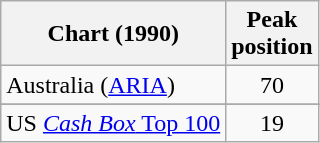<table class="wikitable sortable">
<tr>
<th>Chart (1990)</th>
<th>Peak<br>position</th>
</tr>
<tr>
<td>Australia (<a href='#'>ARIA</a>)</td>
<td align="center">70</td>
</tr>
<tr>
</tr>
<tr>
</tr>
<tr>
</tr>
<tr>
</tr>
<tr>
</tr>
<tr>
</tr>
<tr>
<td>US <a href='#'><em>Cash Box</em> Top 100</a></td>
<td align="center">19</td>
</tr>
</table>
